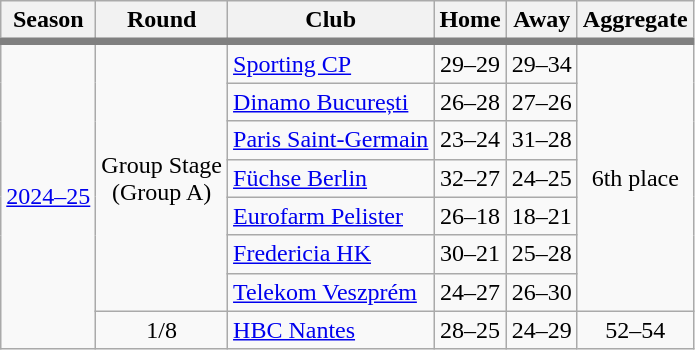<table class="wikitable">
<tr>
<th>Season</th>
<th>Round</th>
<th>Club</th>
<th>Home</th>
<th>Away</th>
<th>Aggregate</th>
</tr>
<tr style="border-top: 5px solid grey">
<td rowspan="8"><a href='#'>2024–25</a></td>
<td rowspan="7" style="text-align:center">Group Stage<br> (Group A)</td>
<td> <a href='#'>Sporting CP</a></td>
<td style="text-align:center">29–29</td>
<td style="text-align:center">29–34</td>
<td rowspan="7" style="text-align:center">6th place</td>
</tr>
<tr>
<td> <a href='#'>Dinamo București</a></td>
<td style="text-align:center">26–28</td>
<td style="text-align:center">27–26</td>
</tr>
<tr>
<td> <a href='#'>Paris Saint-Germain</a></td>
<td style="text-align:center">23–24</td>
<td style="text-align:center">31–28</td>
</tr>
<tr>
<td> <a href='#'>Füchse Berlin</a></td>
<td style="text-align:center">32–27</td>
<td style="text-align:center">24–25</td>
</tr>
<tr>
<td> <a href='#'>Eurofarm Pelister</a></td>
<td style="text-align:center">26–18</td>
<td style="text-align:center">18–21</td>
</tr>
<tr>
<td> <a href='#'>Fredericia HK</a></td>
<td style="text-align:center">30–21</td>
<td style="text-align:center">25–28</td>
</tr>
<tr>
<td> <a href='#'>Telekom Veszprém</a></td>
<td style="text-align:center">24–27</td>
<td style="text-align:center">26–30</td>
</tr>
<tr>
<td style="text-align:center">1/8</td>
<td> <a href='#'>HBC Nantes</a></td>
<td style="text-align:center">28–25</td>
<td style="text-align:center">24–29</td>
<td style="text-align:center">52–54</td>
</tr>
</table>
